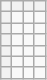<table class="wikitable">
<tr>
<th></th>
<th></th>
<th></th>
<th></th>
</tr>
<tr style="text-align:center">
<th></th>
<td></td>
<td></td>
<td></td>
</tr>
<tr style="text-align:center">
<th></th>
<td></td>
<td></td>
<td></td>
</tr>
<tr style="text-align:center">
<th></th>
<td></td>
<td></td>
<td></td>
</tr>
<tr style="text-align:center">
<th></th>
<td></td>
<td></td>
<td></td>
</tr>
<tr style="text-align:center">
<th></th>
<td></td>
<td></td>
<td></td>
</tr>
<tr style="text-align:center">
<th></th>
<td></td>
<td></td>
<td></td>
</tr>
</table>
